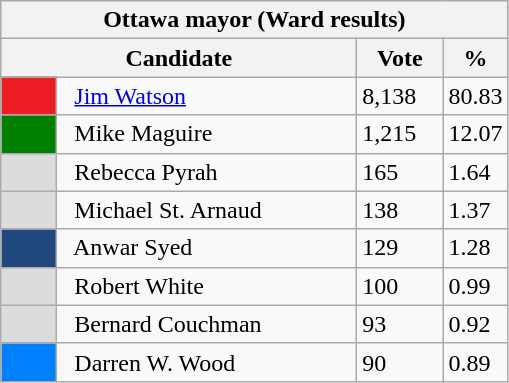<table class="wikitable">
<tr>
<th colspan="4">Ottawa mayor (Ward results)</th>
</tr>
<tr>
<th bgcolor="#DDDDFF" width="230px" colspan="2">Candidate</th>
<th bgcolor="#DDDDFF" width="50px">Vote</th>
<th bgcolor="#DDDDFF" width="30px">%</th>
</tr>
<tr>
<td bgcolor=#ED1D24 width="30px"> </td>
<td>  <a href='#'>Jim Watson</a></td>
<td>8,138</td>
<td>80.83</td>
</tr>
<tr>
<td bgcolor=#008000 width="30px"> </td>
<td>  Mike Maguire</td>
<td>1,215</td>
<td>12.07</td>
</tr>
<tr>
<td bgcolor=#DCDCDC width="30px"> </td>
<td>  Rebecca Pyrah</td>
<td>165</td>
<td>1.64</td>
</tr>
<tr>
<td bgcolor=#DCDCDC width="30px"> </td>
<td>  Michael St. Arnaud</td>
<td>138</td>
<td>1.37</td>
</tr>
<tr>
<td bgcolor=#20487E width="30px"> </td>
<td>  Anwar Syed</td>
<td>129</td>
<td>1.28</td>
</tr>
<tr>
<td bgcolor=#DCDCDC width="30px"> </td>
<td>  Robert White</td>
<td>100</td>
<td>0.99</td>
</tr>
<tr>
<td bgcolor=#DCDCDC width="30px"> </td>
<td>  Bernard Couchman</td>
<td>93</td>
<td>0.92</td>
</tr>
<tr>
<td bgcolor=#007FFF width="30px"> </td>
<td>  Darren W. Wood</td>
<td>90</td>
<td>0.89</td>
</tr>
</table>
